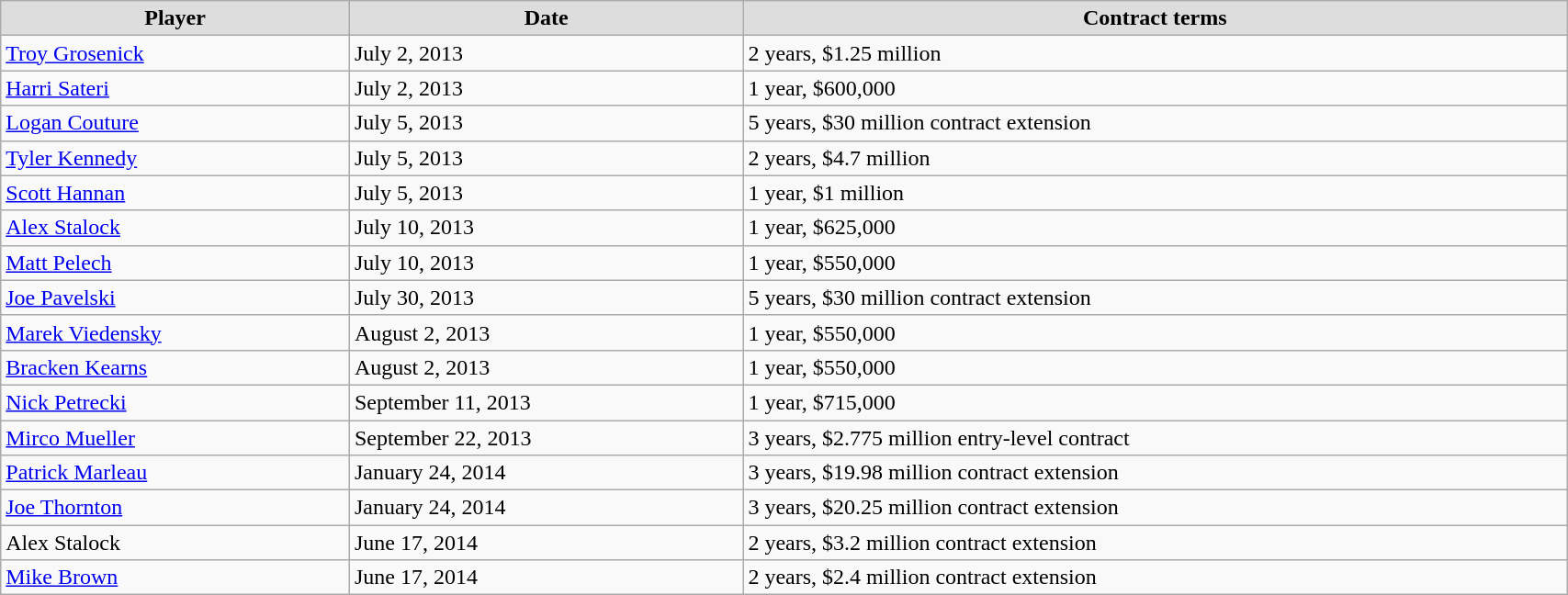<table class="wikitable" width=90%>
<tr align="center"  bgcolor="#dddddd">
<td><strong>Player</strong></td>
<td><strong>Date</strong></td>
<td><strong>Contract terms</strong></td>
</tr>
<tr>
<td><a href='#'>Troy Grosenick</a></td>
<td>July 2, 2013</td>
<td>2 years, $1.25 million</td>
</tr>
<tr>
<td><a href='#'>Harri Sateri</a></td>
<td>July 2, 2013</td>
<td>1 year, $600,000</td>
</tr>
<tr>
<td><a href='#'>Logan Couture</a></td>
<td>July 5, 2013</td>
<td>5 years, $30 million contract extension</td>
</tr>
<tr>
<td><a href='#'>Tyler Kennedy</a></td>
<td>July 5, 2013</td>
<td>2 years, $4.7 million</td>
</tr>
<tr>
<td><a href='#'>Scott Hannan</a></td>
<td>July 5, 2013</td>
<td>1 year, $1 million</td>
</tr>
<tr>
<td><a href='#'>Alex Stalock</a></td>
<td>July 10, 2013</td>
<td>1 year, $625,000</td>
</tr>
<tr>
<td><a href='#'>Matt Pelech</a></td>
<td>July 10, 2013</td>
<td>1 year, $550,000</td>
</tr>
<tr>
<td><a href='#'>Joe Pavelski</a></td>
<td>July 30, 2013</td>
<td>5 years, $30 million contract extension</td>
</tr>
<tr>
<td><a href='#'>Marek Viedensky</a></td>
<td>August 2, 2013</td>
<td>1 year, $550,000</td>
</tr>
<tr>
<td><a href='#'>Bracken Kearns</a></td>
<td>August 2, 2013</td>
<td>1 year, $550,000</td>
</tr>
<tr>
<td><a href='#'>Nick Petrecki</a></td>
<td>September 11, 2013</td>
<td>1 year, $715,000</td>
</tr>
<tr>
<td><a href='#'>Mirco Mueller</a></td>
<td>September 22, 2013</td>
<td>3 years, $2.775 million entry-level contract</td>
</tr>
<tr>
<td><a href='#'>Patrick Marleau</a></td>
<td>January 24, 2014</td>
<td>3 years, $19.98 million contract extension</td>
</tr>
<tr>
<td><a href='#'>Joe Thornton</a></td>
<td>January 24, 2014</td>
<td>3 years, $20.25 million contract extension</td>
</tr>
<tr>
<td>Alex Stalock</td>
<td>June 17, 2014</td>
<td>2 years, $3.2 million contract extension</td>
</tr>
<tr>
<td><a href='#'>Mike Brown</a></td>
<td>June 17, 2014</td>
<td>2 years, $2.4 million contract extension</td>
</tr>
</table>
